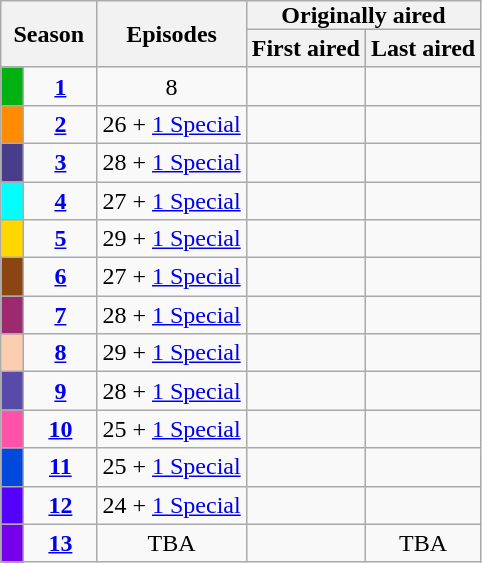<table class="wikitable" style="text-align: center;">
<tr>
<th style="padding: 0 8px;" rowspan="2" colspan="2">Season</th>
<th style="padding: 0 8px;" rowspan="2">Episodes</th>
<th style="padding: 0 8px;" colspan="2">Originally aired</th>
</tr>
<tr>
<th>First aired</th>
<th>Last aired</th>
</tr>
<tr>
<td style="background:#00B112; width:8px;"></td>
<td><strong><a href='#'>1</a></strong></td>
<td>8</td>
<td></td>
<td></td>
</tr>
<tr>
<td style="background:#FF8C00; width:8px;"></td>
<td><strong><a href='#'>2</a></strong></td>
<td>26 + <a href='#'>1 Special</a></td>
<td></td>
<td></td>
</tr>
<tr>
<td style="background:#483D8B; width:8px;"></td>
<td><strong><a href='#'>3</a></strong></td>
<td>28 + <a href='#'>1 Special</a></td>
<td></td>
<td></td>
</tr>
<tr>
<td style="background:#0ff; width:8px;"></td>
<td><strong><a href='#'>4</a></strong></td>
<td>27 + <a href='#'>1 Special</a></td>
<td></td>
<td></td>
</tr>
<tr>
<td style="background:#FFD700; width:8px;"></td>
<td><strong><a href='#'>5</a></strong></td>
<td>29 + <a href='#'>1 Special</a></td>
<td></td>
<td></td>
</tr>
<tr>
<td style="background:#8B4513; width:8px;"></td>
<td><strong><a href='#'>6</a></strong></td>
<td>27 + <a href='#'>1 Special</a></td>
<td></td>
<td></td>
</tr>
<tr>
<td style="background:#9D296E; width:8px;"></td>
<td><strong><a href='#'>7</a></strong></td>
<td>28 + <a href='#'>1 Special</a></td>
<td></td>
<td></td>
</tr>
<tr>
<td style="background:#FBCEB1; width:8px;"></td>
<td><strong><a href='#'>8</a></strong></td>
<td>29 + <a href='#'>1 Special</a></td>
<td></td>
<td></td>
</tr>
<tr>
<td style="background:#574AA9; width:8px;"></td>
<td><strong><a href='#'>9</a></strong></td>
<td>28 + <a href='#'>1 Special</a></td>
<td></td>
<td></td>
</tr>
<tr>
<td style="background:#FF52A8; width:8px;"></td>
<td><strong><a href='#'>10</a></strong></td>
<td>25 + <a href='#'>1 Special</a></td>
<td></td>
<td></td>
</tr>
<tr>
<td style="background:#0049DC; width:8px;"></td>
<td><strong><a href='#'>11</a></strong></td>
<td>25 + <a href='#'>1 Special</a></td>
<td></td>
<td></td>
</tr>
<tr>
<td style="background:#5500FF; width:8px;"></td>
<td><strong><a href='#'>12</a></strong></td>
<td>24 + <a href='#'>1 Special</a></td>
<td></td>
<td></td>
</tr>
<tr>
<td style="background:#7600EC; width:8px;"></td>
<td><strong><a href='#'>13</a></strong></td>
<td>TBA</td>
<td></td>
<td>TBA</td>
</tr>
</table>
